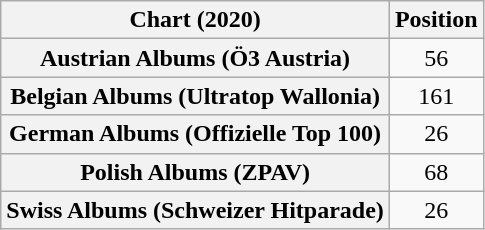<table class="wikitable sortable plainrowheaders" style="text-align:center">
<tr>
<th scope="col">Chart (2020)</th>
<th scope="col">Position</th>
</tr>
<tr>
<th scope="row">Austrian Albums (Ö3 Austria)</th>
<td>56</td>
</tr>
<tr>
<th scope="row">Belgian Albums (Ultratop Wallonia)</th>
<td>161</td>
</tr>
<tr>
<th scope="row">German Albums (Offizielle Top 100)</th>
<td>26</td>
</tr>
<tr>
<th scope="row">Polish Albums (ZPAV)</th>
<td>68</td>
</tr>
<tr>
<th scope="row">Swiss Albums (Schweizer Hitparade)</th>
<td>26</td>
</tr>
</table>
